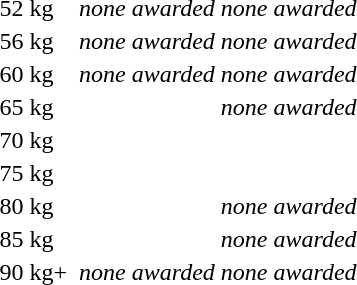<table>
<tr>
<td>52 kg</td>
<td></td>
<td><em>none awarded</em></td>
<td><em>none awarded</em></td>
</tr>
<tr>
<td>56 kg</td>
<td></td>
<td><em>none awarded</em></td>
<td><em>none awarded</em></td>
</tr>
<tr>
<td>60 kg</td>
<td></td>
<td><em>none awarded</em></td>
<td><em>none awarded</em></td>
</tr>
<tr>
<td>65 kg</td>
<td></td>
<td></td>
<td><em>none awarded</em></td>
</tr>
<tr>
<td>70 kg</td>
<td></td>
<td></td>
<td></td>
</tr>
<tr>
<td rowspan=2>75 kg</td>
<td rowspan=2></td>
<td rowspan=2></td>
<td></td>
</tr>
<tr>
<td></td>
</tr>
<tr>
<td>80 kg</td>
<td></td>
<td></td>
<td><em>none awarded</em></td>
</tr>
<tr>
<td>85 kg</td>
<td></td>
<td></td>
<td><em>none awarded</em></td>
</tr>
<tr>
<td>90 kg+</td>
<td></td>
<td><em>none awarded</em></td>
<td><em>none awarded</em></td>
</tr>
<tr>
</tr>
</table>
